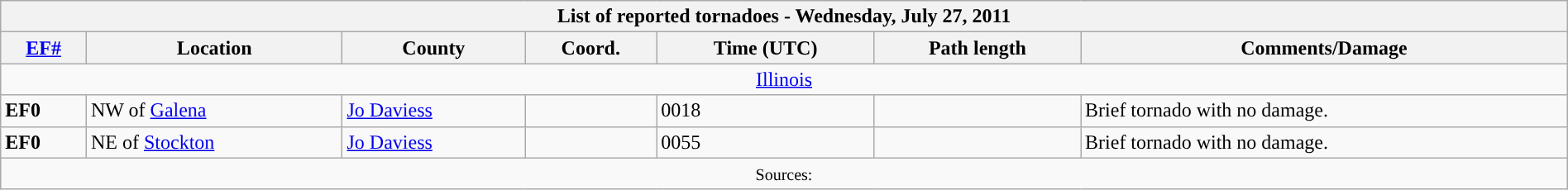<table class="wikitable collapsible" width="100%">
<tr>
<th colspan="7">List of reported tornadoes - Wednesday, July 27, 2011</th>
</tr>
<tr>
<th><a href='#'>EF#</a></th>
<th>Location</th>
<th>County</th>
<th>Coord.</th>
<th>Time (UTC)</th>
<th>Path length</th>
<th>Comments/Damage</th>
</tr>
<tr>
<td colspan="7" align=center><a href='#'>Illinois</a></td>
</tr>
<tr>
<td><strong>EF0</strong></td>
<td>NW of <a href='#'>Galena</a></td>
<td><a href='#'>Jo Daviess</a></td>
<td></td>
<td>0018</td>
<td></td>
<td>Brief tornado with no damage.</td>
</tr>
<tr>
<td><strong>EF0</strong></td>
<td>NE of <a href='#'>Stockton</a></td>
<td><a href='#'>Jo Daviess</a></td>
<td></td>
<td>0055</td>
<td></td>
<td>Brief tornado with no damage.</td>
</tr>
<tr>
<td colspan="7" align=center><small>Sources: </small></td>
</tr>
</table>
